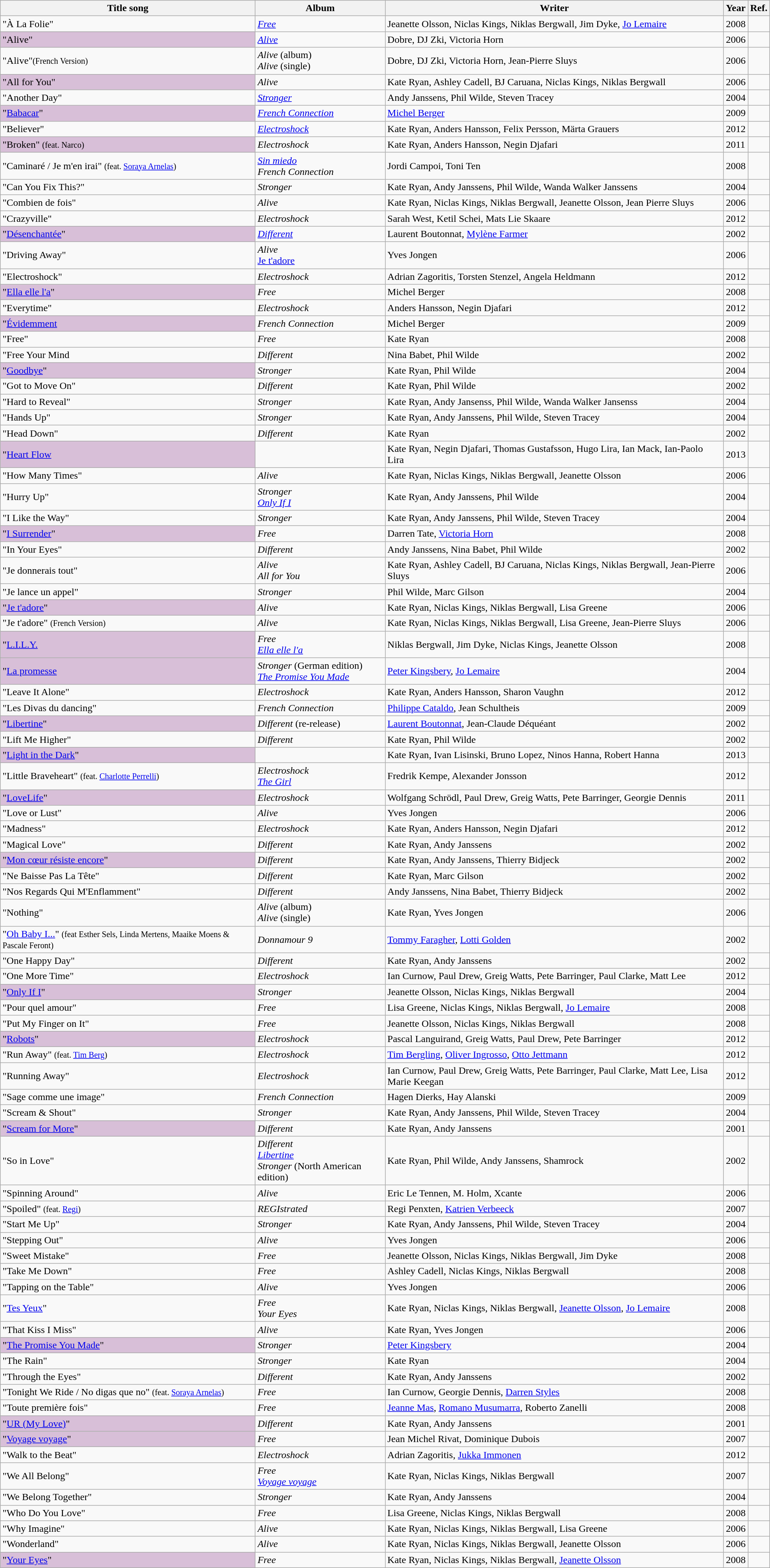<table class="wikitable sortable">
<tr>
<th>Title song</th>
<th>Album</th>
<th>Writer</th>
<th>Year</th>
<th>Ref.</th>
</tr>
<tr>
<td>"À La Folie"</td>
<td><em><a href='#'>Free</a></em></td>
<td>Jeanette Olsson, Niclas Kings, Niklas Bergwall, Jim Dyke, <a href='#'>Jo Lemaire</a></td>
<td>2008</td>
<td></td>
</tr>
<tr>
<td scope="row" style="background:thistle;">"Alive" </td>
<td><em><a href='#'>Alive</a></em></td>
<td>Dobre, DJ Zki, Victoria Horn</td>
<td>2006</td>
<td></td>
</tr>
<tr>
<td>"Alive"<small>(French Version)</small></td>
<td><em>Alive</em> (album)<br><em>Alive</em> (single)</td>
<td>Dobre, DJ Zki, Victoria Horn, Jean-Pierre Sluys</td>
<td>2006</td>
<td></td>
</tr>
<tr>
<td ! scope="row" style="background:thistle;">"All for You" </td>
<td><em>Alive</em></td>
<td>Kate Ryan, Ashley Cadell, BJ Caruana, Niclas Kings, Niklas Bergwall</td>
<td>2006</td>
<td></td>
</tr>
<tr>
<td>"Another Day"</td>
<td><em><a href='#'>Stronger</a></em></td>
<td>Andy Janssens, Phil Wilde, Steven Tracey</td>
<td>2004</td>
<td></td>
</tr>
<tr>
<td ! scope="row" style="background:thistle;">"<a href='#'>Babacar</a>" </td>
<td><em><a href='#'>French Connection</a></em></td>
<td><a href='#'>Michel Berger</a></td>
<td>2009</td>
<td></td>
</tr>
<tr>
<td>"Believer"</td>
<td><em><a href='#'>Electroshock</a></em></td>
<td>Kate Ryan, Anders Hansson, Felix Persson, Märta Grauers</td>
<td>2012</td>
<td></td>
</tr>
<tr>
<td ! scope="row" style="background:thistle;">"Broken" <small>(feat. Narco)</small> </td>
<td><em>Electroshock</em></td>
<td>Kate Ryan, Anders Hansson, Negin Djafari</td>
<td>2011</td>
<td></td>
</tr>
<tr>
<td>"Caminaré / Je m'en irai" <small>(feat. <a href='#'>Soraya Arnelas</a>)</small></td>
<td><em><a href='#'>Sin miedo</a></em><br><em>French Connection</em></td>
<td>Jordi Campoi, Toni Ten</td>
<td>2008</td>
<td></td>
</tr>
<tr>
<td>"Can You Fix This?"</td>
<td><em>Stronger</em></td>
<td>Kate Ryan, Andy Janssens, Phil Wilde, Wanda Walker Janssens</td>
<td>2004</td>
<td></td>
</tr>
<tr>
<td>"Combien de fois"</td>
<td><em>Alive</em></td>
<td>Kate Ryan, Niclas Kings, Niklas Bergwall, Jeanette Olsson, Jean Pierre Sluys</td>
<td>2006</td>
<td></td>
</tr>
<tr>
<td>"Crazyville"</td>
<td><em>Electroshock</em></td>
<td>Sarah West, Ketil Schei, Mats Lie Skaare</td>
<td>2012</td>
<td></td>
</tr>
<tr>
<td ! scope="row" style="background:thistle;">"<a href='#'>Désenchantée</a>" </td>
<td><em><a href='#'>Different</a></em></td>
<td>Laurent Boutonnat, <a href='#'>Mylène Farmer</a></td>
<td>2002</td>
<td></td>
</tr>
<tr>
<td>"Driving Away"</td>
<td><em>Alive</em><br><a href='#'>Je t'adore</a></td>
<td>Yves Jongen</td>
<td>2006</td>
<td></td>
</tr>
<tr>
<td>"Electroshock"</td>
<td><em>Electroshock</em></td>
<td>Adrian Zagoritis, Torsten Stenzel, Angela Heldmann</td>
<td>2012</td>
<td></td>
</tr>
<tr>
<td ! scope="row" style="background:thistle;">"<a href='#'>Ella elle l'a</a>" </td>
<td><em>Free</em></td>
<td>Michel Berger</td>
<td>2008</td>
<td></td>
</tr>
<tr>
<td>"Everytime"</td>
<td><em>Electroshock</em></td>
<td>Anders Hansson, Negin Djafari</td>
<td>2012</td>
<td></td>
</tr>
<tr>
<td ! scope="row" style="background:thistle;">"<a href='#'>Évidemment</a> </td>
<td><em>French Connection</em></td>
<td>Michel Berger</td>
<td>2009</td>
<td></td>
</tr>
<tr>
<td>"Free"</td>
<td><em>Free</em></td>
<td>Kate Ryan</td>
<td>2008</td>
<td></td>
</tr>
<tr>
<td>"Free Your Mind</td>
<td><em>Different</em></td>
<td>Nina Babet, Phil Wilde</td>
<td>2002</td>
<td></td>
</tr>
<tr>
<td ! scope="row" style="background:thistle;">"<a href='#'>Goodbye</a>" </td>
<td><em>Stronger</em></td>
<td>Kate Ryan, Phil Wilde</td>
<td>2004</td>
<td></td>
</tr>
<tr>
<td>"Got to Move On"</td>
<td><em>Different</em></td>
<td>Kate Ryan, Phil Wilde</td>
<td>2002</td>
<td></td>
</tr>
<tr>
<td>"Hard to Reveal"</td>
<td><em>Stronger</em></td>
<td>Kate Ryan, Andy Jansenss, Phil Wilde, Wanda Walker Jansenss</td>
<td>2004</td>
<td></td>
</tr>
<tr>
<td>"Hands Up"</td>
<td><em>Stronger</em></td>
<td>Kate Ryan, Andy Janssens, Phil Wilde, Steven Tracey</td>
<td>2004</td>
<td></td>
</tr>
<tr>
<td>"Head Down"</td>
<td><em>Different</em></td>
<td>Kate Ryan</td>
<td>2002</td>
<td></td>
</tr>
<tr>
<td ! scope="row" style="background:thistle;">"<a href='#'>Heart Flow</a> </td>
<td></td>
<td>Kate Ryan, Negin Djafari, Thomas Gustafsson, Hugo Lira, Ian Mack, Ian-Paolo Lira</td>
<td>2013</td>
<td></td>
</tr>
<tr>
<td>"How Many Times"</td>
<td><em>Alive</em></td>
<td>Kate Ryan, Niclas Kings, Niklas Bergwall, Jeanette Olsson</td>
<td>2006</td>
<td></td>
</tr>
<tr>
<td>"Hurry Up"</td>
<td><em>Stronger</em><br><em><a href='#'>Only If I</a></em></td>
<td>Kate Ryan, Andy Janssens, Phil Wilde</td>
<td>2004</td>
<td></td>
</tr>
<tr>
<td>"I Like the Way"</td>
<td><em>Stronger</em></td>
<td>Kate Ryan, Andy Janssens, Phil Wilde, Steven Tracey</td>
<td>2004</td>
<td></td>
</tr>
<tr>
<td ! scope="row" style="background:thistle;">"<a href='#'>I Surrender</a>" </td>
<td><em>Free</em></td>
<td>Darren Tate, <a href='#'>Victoria Horn</a></td>
<td>2008</td>
<td></td>
</tr>
<tr>
<td>"In Your Eyes"</td>
<td><em>Different</em></td>
<td>Andy Janssens, Nina Babet, Phil Wilde</td>
<td>2002</td>
<td></td>
</tr>
<tr>
<td>"Je donnerais tout"</td>
<td><em>Alive</em><br><em>All for You</em></td>
<td>Kate Ryan, Ashley Cadell, BJ Caruana, Niclas Kings, Niklas Bergwall, Jean-Pierre Sluys</td>
<td>2006</td>
<td></td>
</tr>
<tr>
<td>"Je lance un appel"</td>
<td><em>Stronger</em></td>
<td>Phil Wilde, Marc Gilson</td>
<td>2004</td>
<td></td>
</tr>
<tr>
<td ! scope="row" style="background:thistle;">"<a href='#'>Je t'adore</a>" </td>
<td><em>Alive</em></td>
<td>Kate Ryan, Niclas Kings, Niklas Bergwall, Lisa Greene</td>
<td>2006</td>
<td></td>
</tr>
<tr>
<td>"Je t'adore" <small>(French Version)</small></td>
<td><em>Alive</em></td>
<td>Kate Ryan, Niclas Kings, Niklas Bergwall, Lisa Greene, Jean-Pierre Sluys</td>
<td>2006</td>
<td></td>
</tr>
<tr>
<td ! scope="row" style="background:thistle;">"<a href='#'>L.I.L.Y.</a> </td>
<td><em>Free</em><br><em><a href='#'>Ella elle l'a</a></em></td>
<td>Niklas Bergwall, Jim Dyke, Niclas Kings, Jeanette Olsson</td>
<td>2008</td>
<td></td>
</tr>
<tr>
<td ! scope="row" style="background:thistle;">"<a href='#'>La promesse</a> </td>
<td><em>Stronger</em> (German edition)<br><em><a href='#'>The Promise You Made</a></em></td>
<td><a href='#'>Peter Kingsbery</a>, <a href='#'>Jo Lemaire</a></td>
<td>2004</td>
<td></td>
</tr>
<tr>
<td>"Leave It Alone"</td>
<td><em>Electroshock</em></td>
<td>Kate Ryan, Anders Hansson, Sharon Vaughn</td>
<td>2012</td>
<td></td>
</tr>
<tr>
<td>"Les Divas du dancing"</td>
<td><em>French Connection</em></td>
<td><a href='#'>Philippe Cataldo</a>, Jean Schultheis</td>
<td>2009</td>
<td></td>
</tr>
<tr>
<td ! scope="row" style="background:thistle;">"<a href='#'>Libertine</a>" </td>
<td><em>Different</em> (re-release)</td>
<td><a href='#'>Laurent Boutonnat</a>, Jean-Claude Déquéant</td>
<td>2002</td>
<td></td>
</tr>
<tr>
<td>"Lift Me Higher"</td>
<td><em>Different</em></td>
<td>Kate Ryan, Phil Wilde</td>
<td>2002</td>
<td></td>
</tr>
<tr>
<td ! scope="row" style="background:thistle;">"<a href='#'>Light in the Dark</a>" </td>
<td></td>
<td>Kate Ryan, Ivan Lisinski, Bruno Lopez, Ninos Hanna, Robert Hanna</td>
<td>2013</td>
<td></td>
</tr>
<tr>
<td>"Little Braveheart" <small>(feat. <a href='#'>Charlotte Perrelli</a>)</small></td>
<td><em>Electroshock</em><br><em><a href='#'>The Girl</a></em></td>
<td>Fredrik Kempe, Alexander Jonsson</td>
<td>2012</td>
<td></td>
</tr>
<tr>
<td ! scope="row" style="background:thistle;">"<a href='#'>LoveLife</a>" </td>
<td><em>Electroshock</em></td>
<td>Wolfgang Schrödl, Paul Drew, Greig Watts, Pete Barringer, Georgie Dennis</td>
<td>2011</td>
<td></td>
</tr>
<tr>
<td>"Love or Lust"</td>
<td><em>Alive</em></td>
<td>Yves Jongen</td>
<td>2006</td>
<td></td>
</tr>
<tr>
<td>"Madness"</td>
<td><em>Electroshock</em></td>
<td>Kate Ryan, Anders Hansson, Negin Djafari</td>
<td>2012</td>
<td></td>
</tr>
<tr>
<td>"Magical Love"</td>
<td><em>Different</em></td>
<td>Kate Ryan, Andy Janssens</td>
<td>2002</td>
<td></td>
</tr>
<tr>
<td ! scope="row" style="background:thistle;">"<a href='#'>Mon cœur résiste encore</a>" </td>
<td><em>Different</em></td>
<td>Kate Ryan, Andy Janssens, Thierry Bidjeck</td>
<td>2002</td>
<td></td>
</tr>
<tr>
<td>"Ne Baisse Pas La Tête"</td>
<td><em>Different</em></td>
<td>Kate Ryan, Marc Gilson</td>
<td>2002</td>
<td></td>
</tr>
<tr>
<td>"Nos Regards Qui M'Enflamment"</td>
<td><em>Different</em></td>
<td>Andy Janssens, Nina Babet, Thierry Bidjeck</td>
<td>2002</td>
<td></td>
</tr>
<tr>
<td>"Nothing"</td>
<td><em>Alive</em> (album)<br><em>Alive</em> (single)</td>
<td>Kate Ryan, Yves Jongen</td>
<td>2006</td>
<td></td>
</tr>
<tr>
<td>"<a href='#'>Oh Baby I...</a>" <small>(feat Esther Sels, Linda Mertens, Maaike Moens & Pascale Feront)</small></td>
<td><em>Donnamour 9</em></td>
<td><a href='#'>Tommy Faragher</a>, <a href='#'>Lotti Golden</a></td>
<td>2002</td>
<td></td>
</tr>
<tr>
<td>"One Happy Day"</td>
<td><em>Different</em></td>
<td>Kate Ryan, Andy Janssens</td>
<td>2002</td>
<td></td>
</tr>
<tr>
<td>"One More Time"</td>
<td><em>Electroshock</em></td>
<td>Ian Curnow, Paul Drew, Greig Watts, Pete Barringer, Paul Clarke, Matt Lee</td>
<td>2012</td>
<td></td>
</tr>
<tr>
<td ! scope="row" style="background:thistle;">"<a href='#'>Only If I</a>" </td>
<td><em>Stronger</em></td>
<td>Jeanette Olsson, Niclas Kings, Niklas Bergwall</td>
<td>2004</td>
<td></td>
</tr>
<tr>
<td>"Pour quel amour"</td>
<td><em>Free</em></td>
<td>Lisa Greene, Niclas Kings, Niklas Bergwall, <a href='#'>Jo Lemaire</a></td>
<td>2008</td>
<td></td>
</tr>
<tr>
<td>"Put My Finger on It"</td>
<td><em>Free</em></td>
<td>Jeanette Olsson, Niclas Kings, Niklas Bergwall</td>
<td>2008</td>
<td></td>
</tr>
<tr>
<td ! scope="row" style="background:thistle;">"<a href='#'>Robots</a>" </td>
<td><em>Electroshock</em></td>
<td>Pascal Languirand, Greig Watts, Paul Drew, Pete Barringer</td>
<td>2012</td>
<td></td>
</tr>
<tr>
<td>"Run Away" <small>(feat. <a href='#'>Tim Berg</a>)</small></td>
<td><em>Electroshock</em></td>
<td><a href='#'>Tim Bergling</a>, <a href='#'>Oliver Ingrosso</a>, <a href='#'>Otto Jettmann</a></td>
<td>2012</td>
<td></td>
</tr>
<tr>
<td>"Running Away"</td>
<td><em>Electroshock</em></td>
<td>Ian Curnow, Paul Drew, Greig Watts, Pete Barringer, Paul Clarke, Matt Lee, Lisa Marie Keegan</td>
<td>2012</td>
<td></td>
</tr>
<tr>
<td>"Sage comme une image"</td>
<td><em>French Connection</em></td>
<td>Hagen Dierks, Hay Alanski</td>
<td>2009</td>
<td></td>
</tr>
<tr>
<td>"Scream & Shout"</td>
<td><em>Stronger</em></td>
<td>Kate Ryan, Andy Janssens, Phil Wilde, Steven Tracey</td>
<td>2004</td>
<td></td>
</tr>
<tr>
<td ! scope="row" style="background:thistle;">"<a href='#'>Scream for More</a>" </td>
<td><em>Different</em></td>
<td>Kate Ryan, Andy Janssens</td>
<td>2001</td>
<td></td>
</tr>
<tr>
<td>"So in Love"</td>
<td><em>Different</em><br><em><a href='#'>Libertine</a></em><br><em>Stronger</em> (North American edition)</td>
<td>Kate Ryan, Phil Wilde, Andy Janssens, Shamrock</td>
<td>2002</td>
<td></td>
</tr>
<tr>
<td>"Spinning Around"</td>
<td><em>Alive</em></td>
<td>Eric Le Tennen, M. Holm, Xcante</td>
<td>2006</td>
<td></td>
</tr>
<tr>
<td>"Spoiled" <small>(feat. <a href='#'>Regi</a>)</small></td>
<td><em>REGIstrated</em></td>
<td>Regi Penxten, <a href='#'>Katrien Verbeeck</a></td>
<td>2007</td>
<td></td>
</tr>
<tr>
<td>"Start Me Up"</td>
<td><em>Stronger</em></td>
<td>Kate Ryan, Andy Janssens, Phil Wilde, Steven Tracey</td>
<td>2004</td>
<td></td>
</tr>
<tr>
<td>"Stepping Out"</td>
<td><em>Alive</em></td>
<td>Yves Jongen</td>
<td>2006</td>
<td></td>
</tr>
<tr>
<td>"Sweet Mistake"</td>
<td><em>Free</em></td>
<td>Jeanette Olsson, Niclas Kings, Niklas Bergwall, Jim Dyke</td>
<td>2008</td>
<td></td>
</tr>
<tr>
<td>"Take Me Down"</td>
<td><em>Free</em></td>
<td>Ashley Cadell, Niclas Kings, Niklas Bergwall</td>
<td>2008</td>
<td></td>
</tr>
<tr>
<td>"Tapping on the Table"</td>
<td><em>Alive</em></td>
<td>Yves Jongen</td>
<td>2006</td>
<td></td>
</tr>
<tr>
<td>"<a href='#'>Tes Yeux</a>"</td>
<td><em>Free</em><br><em>Your Eyes</em></td>
<td>Kate Ryan, Niclas Kings, Niklas Bergwall, <a href='#'>Jeanette Olsson</a>, <a href='#'>Jo Lemaire</a></td>
<td>2008</td>
<td></td>
</tr>
<tr>
<td>"That Kiss I Miss"</td>
<td><em>Alive</em></td>
<td>Kate Ryan, Yves Jongen</td>
<td>2006</td>
<td></td>
</tr>
<tr>
<td ! scope="row" style="background:thistle;">"<a href='#'>The Promise You Made</a>" </td>
<td><em>Stronger</em></td>
<td><a href='#'>Peter Kingsbery</a></td>
<td>2004</td>
<td></td>
</tr>
<tr>
<td>"The Rain"</td>
<td><em>Stronger</em></td>
<td>Kate Ryan</td>
<td>2004</td>
<td></td>
</tr>
<tr>
<td>"Through the Eyes"</td>
<td><em>Different</em></td>
<td>Kate Ryan, Andy Janssens</td>
<td>2002</td>
<td></td>
</tr>
<tr>
<td>"Tonight We Ride / No digas que no" <small>(feat. <a href='#'>Soraya Arnelas</a>)</small></td>
<td><em>Free</em></td>
<td>Ian Curnow, Georgie Dennis, <a href='#'>Darren Styles</a></td>
<td>2008</td>
<td></td>
</tr>
<tr>
<td>"Toute première fois"</td>
<td><em>Free</em></td>
<td><a href='#'>Jeanne Mas</a>, <a href='#'>Romano Musumarra</a>, Roberto Zanelli</td>
<td>2008</td>
<td></td>
</tr>
<tr>
<td ! scope="row" style="background:thistle;">"<a href='#'>UR (My Love)</a>" </td>
<td><em>Different</em></td>
<td>Kate Ryan, Andy Janssens</td>
<td>2001</td>
<td></td>
</tr>
<tr>
<td ! scope="row" style="background:thistle;">"<a href='#'>Voyage voyage</a>" </td>
<td><em>Free</em></td>
<td>Jean Michel Rivat, Dominique Dubois</td>
<td>2007</td>
<td></td>
</tr>
<tr>
<td>"Walk to the Beat"</td>
<td><em>Electroshock</em></td>
<td>Adrian Zagoritis, <a href='#'>Jukka Immonen</a></td>
<td>2012</td>
<td></td>
</tr>
<tr>
<td>"We All Belong"</td>
<td><em>Free</em><br><em><a href='#'>Voyage voyage</a></em></td>
<td>Kate Ryan, Niclas Kings, Niklas Bergwall</td>
<td>2007</td>
<td></td>
</tr>
<tr>
<td>"We Belong Together"</td>
<td><em>Stronger</em></td>
<td>Kate Ryan, Andy Janssens</td>
<td>2004</td>
<td></td>
</tr>
<tr>
<td>"Who Do You Love"</td>
<td><em>Free</em></td>
<td>Lisa Greene, Niclas Kings, Niklas Bergwall</td>
<td>2008</td>
<td></td>
</tr>
<tr>
<td>"Why Imagine"</td>
<td><em>Alive</em></td>
<td>Kate Ryan, Niclas Kings, Niklas Bergwall, Lisa Greene</td>
<td>2006</td>
<td></td>
</tr>
<tr>
<td>"Wonderland"</td>
<td><em>Alive</em></td>
<td>Kate Ryan, Niclas Kings, Niklas Bergwall, Jeanette Olsson</td>
<td>2006</td>
<td></td>
</tr>
<tr>
<td ! scope="row" style="background:thistle;">"<a href='#'>Your Eyes</a>" </td>
<td><em>Free</em></td>
<td>Kate Ryan, Niclas Kings, Niklas Bergwall, <a href='#'>Jeanette Olsson</a></td>
<td>2008</td>
<td></td>
</tr>
</table>
